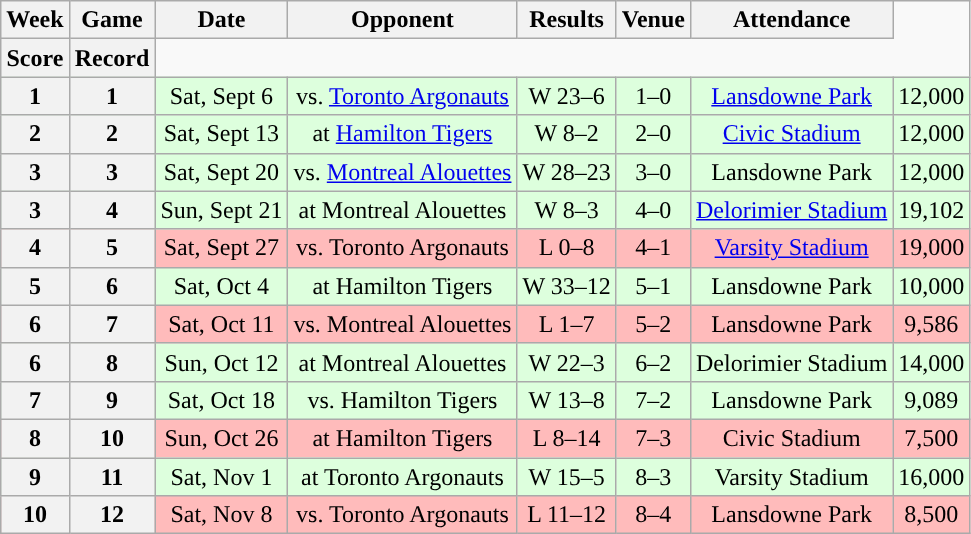<table class="wikitable" style="text-align:center">
<tr>
<th>Week</th>
<th>Game</th>
<th>Date</th>
<th>Opponent</th>
<th>Results</th>
<th>Venue</th>
<th>Attendance</th>
</tr>
<tr>
<th>Score</th>
<th>Record</th>
</tr>
<tr style="background:#ddffdd">
<th>1</th>
<th>1</th>
<td>Sat, Sept 6</td>
<td>vs. <a href='#'>Toronto Argonauts</a></td>
<td>W 23–6</td>
<td>1–0</td>
<td><a href='#'>Lansdowne Park</a></td>
<td>12,000</td>
</tr>
<tr style="background:#ddffdd">
<th>2</th>
<th>2</th>
<td>Sat, Sept 13</td>
<td>at <a href='#'>Hamilton Tigers</a></td>
<td>W 8–2</td>
<td>2–0</td>
<td><a href='#'>Civic Stadium</a></td>
<td>12,000</td>
</tr>
<tr style="background:#ddffdd">
<th>3</th>
<th>3</th>
<td>Sat, Sept 20</td>
<td>vs. <a href='#'>Montreal Alouettes</a></td>
<td>W 28–23</td>
<td>3–0</td>
<td>Lansdowne Park</td>
<td>12,000</td>
</tr>
<tr style="background:#ddffdd">
<th>3</th>
<th>4</th>
<td>Sun, Sept 21</td>
<td>at Montreal Alouettes</td>
<td>W 8–3</td>
<td>4–0</td>
<td><a href='#'>Delorimier Stadium</a></td>
<td>19,102</td>
</tr>
<tr style="background:#ffbbbb">
<th>4</th>
<th>5</th>
<td>Sat, Sept 27</td>
<td>vs. Toronto Argonauts</td>
<td>L 0–8</td>
<td>4–1</td>
<td><a href='#'>Varsity Stadium</a></td>
<td>19,000</td>
</tr>
<tr style="background:#ddffdd">
<th>5</th>
<th>6</th>
<td>Sat, Oct 4</td>
<td>at Hamilton Tigers</td>
<td>W 33–12</td>
<td>5–1</td>
<td>Lansdowne Park</td>
<td>10,000</td>
</tr>
<tr style="background:#ffbbbb">
<th>6</th>
<th>7</th>
<td>Sat, Oct 11</td>
<td>vs. Montreal Alouettes</td>
<td>L 1–7</td>
<td>5–2</td>
<td>Lansdowne Park</td>
<td>9,586</td>
</tr>
<tr style="background:#ddffdd">
<th>6</th>
<th>8</th>
<td>Sun, Oct 12</td>
<td>at Montreal Alouettes</td>
<td>W 22–3</td>
<td>6–2</td>
<td>Delorimier Stadium</td>
<td>14,000</td>
</tr>
<tr style="background:#ddffdd">
<th>7</th>
<th>9</th>
<td>Sat, Oct 18</td>
<td>vs. Hamilton Tigers</td>
<td>W 13–8</td>
<td>7–2</td>
<td>Lansdowne Park</td>
<td>9,089</td>
</tr>
<tr style="background:#ffbbbb">
<th>8</th>
<th>10</th>
<td>Sun, Oct 26</td>
<td>at Hamilton Tigers</td>
<td>L 8–14</td>
<td>7–3</td>
<td>Civic Stadium</td>
<td>7,500</td>
</tr>
<tr style="background:#ddffdd">
<th>9</th>
<th>11</th>
<td>Sat, Nov 1</td>
<td>at Toronto Argonauts</td>
<td>W 15–5</td>
<td>8–3</td>
<td>Varsity Stadium</td>
<td>16,000</td>
</tr>
<tr style="background:#ffbbbb">
<th>10</th>
<th>12</th>
<td>Sat, Nov 8</td>
<td>vs. Toronto Argonauts</td>
<td>L 11–12</td>
<td>8–4</td>
<td>Lansdowne Park</td>
<td>8,500</td>
</tr>
</table>
